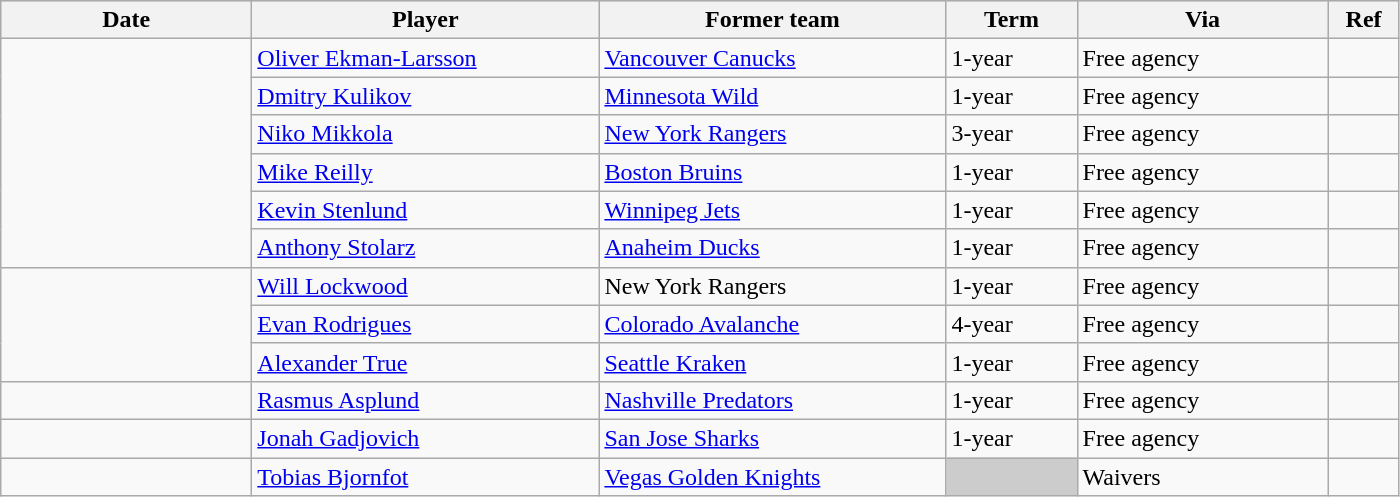<table class="wikitable">
<tr style="background:#ddd; text-align:center;">
<th style="width: 10em;">Date</th>
<th style="width: 14em;">Player</th>
<th style="width: 14em;">Former team</th>
<th style="width: 5em;">Term</th>
<th style="width: 10em;">Via</th>
<th style="width: 2.5em;">Ref</th>
</tr>
<tr>
<td rowspan="6"></td>
<td><a href='#'>Oliver Ekman-Larsson</a></td>
<td><a href='#'>Vancouver Canucks</a></td>
<td>1-year</td>
<td>Free agency</td>
<td></td>
</tr>
<tr>
<td><a href='#'>Dmitry Kulikov</a></td>
<td><a href='#'>Minnesota Wild</a></td>
<td>1-year</td>
<td>Free agency</td>
<td></td>
</tr>
<tr>
<td><a href='#'>Niko Mikkola</a></td>
<td><a href='#'>New York Rangers</a></td>
<td>3-year</td>
<td>Free agency</td>
<td></td>
</tr>
<tr>
<td><a href='#'>Mike Reilly</a></td>
<td><a href='#'>Boston Bruins</a></td>
<td>1-year</td>
<td>Free agency</td>
<td></td>
</tr>
<tr>
<td><a href='#'>Kevin Stenlund</a></td>
<td><a href='#'>Winnipeg Jets</a></td>
<td>1-year</td>
<td>Free agency</td>
<td></td>
</tr>
<tr>
<td><a href='#'>Anthony Stolarz</a></td>
<td><a href='#'>Anaheim Ducks</a></td>
<td>1-year</td>
<td>Free agency</td>
<td></td>
</tr>
<tr>
<td rowspan="3"></td>
<td><a href='#'>Will Lockwood</a></td>
<td>New York Rangers</td>
<td>1-year</td>
<td>Free agency</td>
<td></td>
</tr>
<tr>
<td><a href='#'>Evan Rodrigues</a></td>
<td><a href='#'>Colorado Avalanche</a></td>
<td>4-year</td>
<td>Free agency</td>
<td></td>
</tr>
<tr>
<td><a href='#'>Alexander True</a></td>
<td><a href='#'>Seattle Kraken</a></td>
<td>1-year</td>
<td>Free agency</td>
<td></td>
</tr>
<tr>
<td></td>
<td><a href='#'>Rasmus Asplund</a></td>
<td><a href='#'>Nashville Predators</a></td>
<td>1-year</td>
<td>Free agency</td>
<td></td>
</tr>
<tr>
<td></td>
<td><a href='#'>Jonah Gadjovich</a></td>
<td><a href='#'>San Jose Sharks</a></td>
<td>1-year</td>
<td>Free agency</td>
<td></td>
</tr>
<tr>
<td></td>
<td><a href='#'>Tobias Bjornfot</a></td>
<td><a href='#'>Vegas Golden Knights</a></td>
<td style="background:#ccc;"></td>
<td>Waivers</td>
<td></td>
</tr>
</table>
